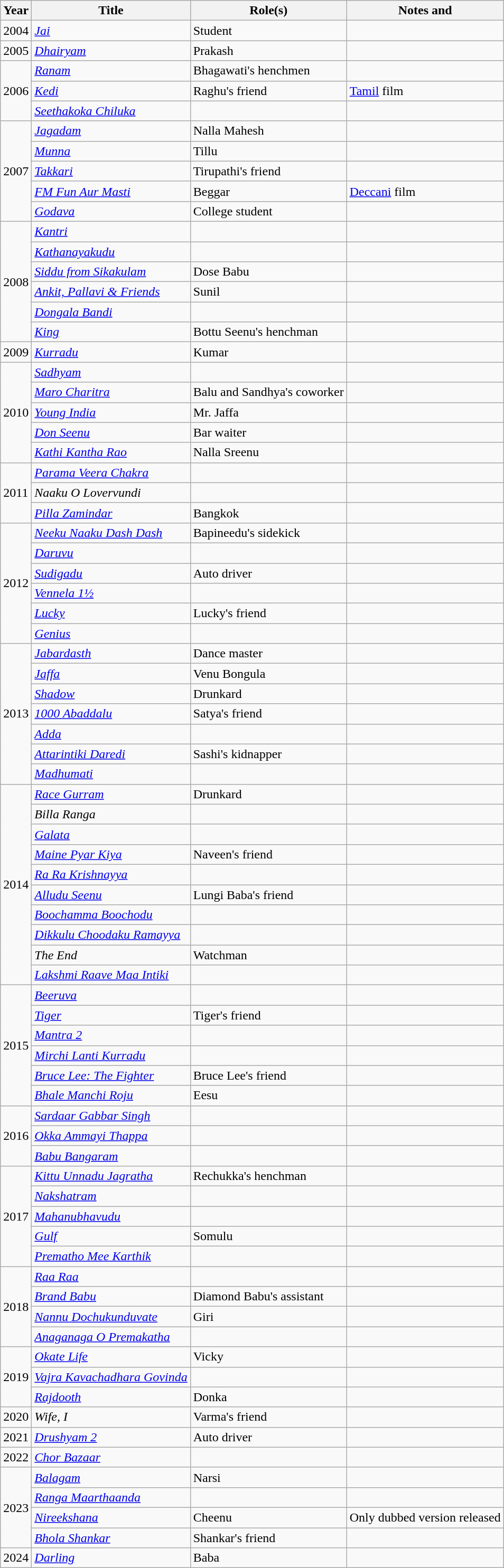<table class="wikitable sortable">
<tr>
<th>Year</th>
<th>Title</th>
<th>Role(s)</th>
<th>Notes and </th>
</tr>
<tr>
<td>2004</td>
<td><em><a href='#'>Jai</a></em></td>
<td>Student</td>
<td></td>
</tr>
<tr>
<td>2005</td>
<td><em><a href='#'>Dhairyam</a></em></td>
<td>Prakash</td>
<td></td>
</tr>
<tr>
<td rowspan="3">2006</td>
<td><em><a href='#'>Ranam</a></em></td>
<td>Bhagawati's henchmen</td>
<td></td>
</tr>
<tr>
<td><em><a href='#'>Kedi</a></em></td>
<td>Raghu's friend</td>
<td><a href='#'>Tamil</a> film</td>
</tr>
<tr>
<td><em><a href='#'>Seethakoka Chiluka</a></em></td>
<td></td>
<td></td>
</tr>
<tr>
<td rowspan="5">2007</td>
<td><em><a href='#'>Jagadam</a></em></td>
<td>Nalla Mahesh</td>
<td></td>
</tr>
<tr>
<td><em><a href='#'>Munna</a></em></td>
<td>Tillu</td>
<td></td>
</tr>
<tr>
<td><em><a href='#'>Takkari</a></em></td>
<td>Tirupathi's friend</td>
<td></td>
</tr>
<tr>
<td><em><a href='#'>FM Fun Aur Masti</a></em></td>
<td>Beggar</td>
<td><a href='#'>Deccani</a> film</td>
</tr>
<tr>
<td><em><a href='#'>Godava</a></em></td>
<td>College student</td>
<td></td>
</tr>
<tr>
<td rowspan="6">2008</td>
<td><em><a href='#'>Kantri</a></em></td>
<td></td>
<td></td>
</tr>
<tr>
<td><em><a href='#'>Kathanayakudu</a></em></td>
<td></td>
<td></td>
</tr>
<tr>
<td><em><a href='#'>Siddu from Sikakulam</a></em></td>
<td>Dose Babu</td>
<td></td>
</tr>
<tr>
<td><em><a href='#'>Ankit, Pallavi & Friends</a></em></td>
<td>Sunil</td>
<td></td>
</tr>
<tr>
<td><em><a href='#'>Dongala Bandi</a></em></td>
<td></td>
<td></td>
</tr>
<tr>
<td><em><a href='#'>King</a></em></td>
<td>Bottu Seenu's henchman</td>
<td></td>
</tr>
<tr>
<td>2009</td>
<td><em><a href='#'>Kurradu</a></em></td>
<td>Kumar</td>
<td></td>
</tr>
<tr>
<td rowspan="5">2010</td>
<td><em><a href='#'>Sadhyam</a></em></td>
<td></td>
<td></td>
</tr>
<tr>
<td><em><a href='#'>Maro Charitra</a></em></td>
<td>Balu and Sandhya's coworker</td>
<td></td>
</tr>
<tr>
<td><em><a href='#'>Young India</a></em></td>
<td>Mr. Jaffa</td>
<td></td>
</tr>
<tr>
<td><em><a href='#'>Don Seenu</a></em></td>
<td>Bar waiter</td>
<td></td>
</tr>
<tr>
<td><em><a href='#'>Kathi Kantha Rao</a></em></td>
<td>Nalla Sreenu</td>
<td></td>
</tr>
<tr>
<td rowspan="3">2011</td>
<td><em><a href='#'>Parama Veera Chakra</a></em></td>
<td></td>
<td></td>
</tr>
<tr>
<td><em>Naaku O Lovervundi</em></td>
<td></td>
<td></td>
</tr>
<tr>
<td><em><a href='#'>Pilla Zamindar</a></em></td>
<td>Bangkok</td>
<td></td>
</tr>
<tr>
<td rowspan="6">2012</td>
<td><em><a href='#'>Neeku Naaku Dash Dash</a></em></td>
<td>Bapineedu's sidekick</td>
<td></td>
</tr>
<tr>
<td><em><a href='#'>Daruvu</a></em></td>
<td></td>
<td></td>
</tr>
<tr>
<td><em><a href='#'>Sudigadu</a></em></td>
<td>Auto driver</td>
<td></td>
</tr>
<tr>
<td><em><a href='#'>Vennela 1½</a></em></td>
<td></td>
<td></td>
</tr>
<tr>
<td><em><a href='#'>Lucky</a></em></td>
<td>Lucky's friend</td>
<td></td>
</tr>
<tr>
<td><em><a href='#'>Genius</a></em></td>
<td></td>
<td></td>
</tr>
<tr>
<td rowspan="7">2013</td>
<td><em><a href='#'>Jabardasth</a></em></td>
<td>Dance master</td>
<td></td>
</tr>
<tr>
<td><em><a href='#'>Jaffa</a></em></td>
<td>Venu Bongula</td>
<td></td>
</tr>
<tr>
<td><em><a href='#'>Shadow</a></em></td>
<td>Drunkard</td>
<td></td>
</tr>
<tr>
<td><em><a href='#'>1000 Abaddalu</a></em></td>
<td>Satya's friend</td>
<td></td>
</tr>
<tr>
<td><em><a href='#'>Adda</a></em></td>
<td></td>
<td></td>
</tr>
<tr>
<td><em><a href='#'>Attarintiki Daredi</a></em></td>
<td>Sashi's kidnapper</td>
<td></td>
</tr>
<tr>
<td><em><a href='#'>Madhumati</a></em></td>
<td></td>
<td></td>
</tr>
<tr>
<td rowspan="10">2014</td>
<td><em><a href='#'>Race Gurram</a></em></td>
<td>Drunkard</td>
<td></td>
</tr>
<tr>
<td><em>Billa Ranga</em></td>
<td></td>
<td></td>
</tr>
<tr>
<td><em><a href='#'>Galata</a></em></td>
<td></td>
<td></td>
</tr>
<tr>
<td><em><a href='#'>Maine Pyar Kiya</a></em></td>
<td>Naveen's friend</td>
<td></td>
</tr>
<tr>
<td><em><a href='#'>Ra Ra Krishnayya</a></em></td>
<td></td>
<td></td>
</tr>
<tr>
<td><em><a href='#'>Alludu Seenu</a></em></td>
<td>Lungi Baba's friend</td>
<td></td>
</tr>
<tr>
<td><em><a href='#'>Boochamma Boochodu</a></em></td>
<td></td>
<td></td>
</tr>
<tr>
<td><em><a href='#'>Dikkulu Choodaku Ramayya</a></em></td>
<td></td>
<td></td>
</tr>
<tr>
<td><em>The End</em></td>
<td>Watchman</td>
<td></td>
</tr>
<tr>
<td><em><a href='#'>Lakshmi Raave Maa Intiki</a></em></td>
<td></td>
<td></td>
</tr>
<tr>
<td rowspan="6">2015</td>
<td><em><a href='#'>Beeruva</a></em></td>
<td></td>
<td></td>
</tr>
<tr>
<td><em><a href='#'>Tiger</a></em></td>
<td>Tiger's friend</td>
<td></td>
</tr>
<tr>
<td><em><a href='#'>Mantra 2</a></em></td>
<td></td>
<td></td>
</tr>
<tr>
<td><em><a href='#'>Mirchi Lanti Kurradu</a></em></td>
<td></td>
<td></td>
</tr>
<tr>
<td><em><a href='#'>Bruce Lee: The Fighter</a></em></td>
<td>Bruce Lee's friend</td>
<td></td>
</tr>
<tr>
<td><em><a href='#'>Bhale Manchi Roju</a></em></td>
<td>Eesu</td>
<td></td>
</tr>
<tr>
<td rowspan="3">2016</td>
<td><em><a href='#'>Sardaar Gabbar Singh</a></em></td>
<td></td>
<td></td>
</tr>
<tr>
<td><em><a href='#'>Okka Ammayi Thappa</a></em></td>
<td></td>
<td></td>
</tr>
<tr>
<td><em><a href='#'>Babu Bangaram</a></em></td>
<td></td>
<td></td>
</tr>
<tr>
<td rowspan="5">2017</td>
<td><em><a href='#'>Kittu Unnadu Jagratha</a></em></td>
<td>Rechukka's henchman</td>
<td></td>
</tr>
<tr>
<td><em><a href='#'>Nakshatram</a></em></td>
<td></td>
<td></td>
</tr>
<tr>
<td><em><a href='#'>Mahanubhavudu</a></em></td>
<td></td>
<td></td>
</tr>
<tr>
<td><em><a href='#'>Gulf</a></em></td>
<td>Somulu</td>
<td></td>
</tr>
<tr>
<td><em><a href='#'>Prematho Mee Karthik</a></em></td>
<td></td>
<td></td>
</tr>
<tr>
<td rowspan="4">2018</td>
<td><em><a href='#'>Raa Raa</a></em></td>
<td></td>
<td></td>
</tr>
<tr>
<td><em><a href='#'>Brand Babu</a></em></td>
<td>Diamond Babu's assistant</td>
<td></td>
</tr>
<tr>
<td><em><a href='#'>Nannu Dochukunduvate</a></em></td>
<td>Giri</td>
<td></td>
</tr>
<tr>
<td><em><a href='#'>Anaganaga O Premakatha</a></em></td>
<td></td>
<td></td>
</tr>
<tr>
<td rowspan="3">2019</td>
<td><em><a href='#'>Okate Life</a></em></td>
<td>Vicky</td>
<td></td>
</tr>
<tr>
<td><em><a href='#'>Vajra Kavachadhara Govinda</a></em></td>
<td></td>
<td></td>
</tr>
<tr>
<td><em><a href='#'>Rajdooth</a></em></td>
<td>Donka</td>
<td></td>
</tr>
<tr>
<td>2020</td>
<td><em>Wife, I</em></td>
<td>Varma's friend</td>
<td></td>
</tr>
<tr>
<td>2021</td>
<td><em><a href='#'>Drushyam 2</a></em></td>
<td>Auto driver</td>
<td></td>
</tr>
<tr>
<td>2022</td>
<td><em><a href='#'>Chor Bazaar</a></em></td>
<td></td>
<td></td>
</tr>
<tr>
<td rowspan="4">2023</td>
<td><em><a href='#'>Balagam</a></em></td>
<td>Narsi</td>
<td></td>
</tr>
<tr>
<td><em><a href='#'>Ranga Maarthaanda</a></em></td>
<td></td>
<td></td>
</tr>
<tr>
<td><em><a href='#'>Nireekshana</a></em></td>
<td>Cheenu</td>
<td>Only dubbed version released</td>
</tr>
<tr>
<td><em><a href='#'>Bhola Shankar</a></em></td>
<td>Shankar's friend</td>
<td></td>
</tr>
<tr>
<td>2024</td>
<td><em><a href='#'>Darling</a></em></td>
<td>Baba</td>
<td></td>
</tr>
</table>
